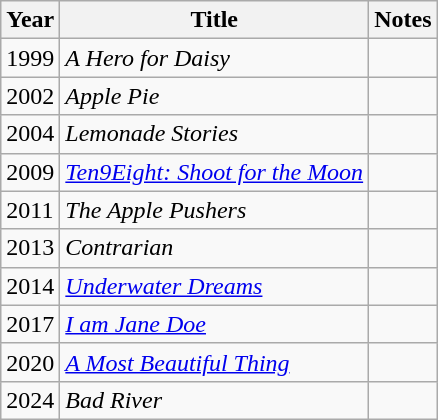<table class="wikitable" border="1">
<tr>
<th>Year</th>
<th>Title</th>
<th>Notes</th>
</tr>
<tr>
<td>1999</td>
<td><em>A Hero for Daisy</em></td>
<td></td>
</tr>
<tr>
<td>2002</td>
<td><em>Apple Pie</em></td>
<td></td>
</tr>
<tr>
<td>2004</td>
<td><em>Lemonade Stories</em></td>
<td></td>
</tr>
<tr>
<td>2009</td>
<td><em><a href='#'>Ten9Eight: Shoot for the Moon</a></em></td>
<td></td>
</tr>
<tr>
<td>2011</td>
<td><em>The Apple Pushers</em></td>
<td></td>
</tr>
<tr>
<td>2013</td>
<td><em>Contrarian</em></td>
<td></td>
</tr>
<tr>
<td>2014</td>
<td><em><a href='#'>Underwater Dreams</a></em></td>
<td></td>
</tr>
<tr>
<td>2017</td>
<td><em><a href='#'>I am Jane Doe</a></em></td>
<td></td>
</tr>
<tr>
<td>2020</td>
<td><em><a href='#'>A Most Beautiful Thing</a></em></td>
<td></td>
</tr>
<tr>
<td>2024</td>
<td><em>Bad River</em></td>
<td></td>
</tr>
</table>
